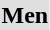<table>
<tr bgcolor="DFDFDF">
<td colspan="4" align="center"><strong>Men</strong></td>
</tr>
<tr>
<td></td>
<td></td>
<td></td>
<td></td>
</tr>
<tr>
<td></td>
<td></td>
<td></td>
<td></td>
</tr>
<tr>
<td></td>
<td></td>
<td></td>
<td></td>
</tr>
<tr>
<td></td>
<td></td>
<td></td>
<td></td>
</tr>
<tr>
<td></td>
<td></td>
<td></td>
<td></td>
</tr>
<tr>
<td></td>
<td></td>
<td></td>
<td></td>
</tr>
<tr>
<td></td>
<td></td>
<td></td>
<td></td>
</tr>
<tr>
<td></td>
<td></td>
<td></td>
<td></td>
</tr>
<tr>
<td></td>
<td></td>
<td></td>
<td></td>
</tr>
</table>
